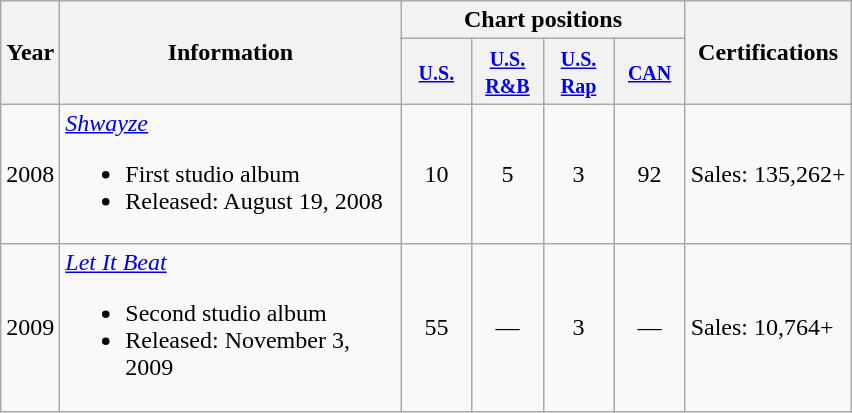<table class="wikitable" style="text-align:center;">
<tr>
<th rowspan="2">Year</th>
<th width="220" rowspan="2">Information</th>
<th colspan="4">Chart positions</th>
<th rowspan="2">Certifications</th>
</tr>
<tr>
<th width="40"><small><a href='#'>U.S.</a></small></th>
<th width="40"><small><a href='#'>U.S. R&B</a></small></th>
<th width="40"><small><a href='#'>U.S. Rap</a></small></th>
<th width="40"><small><a href='#'>CAN</a></small></th>
</tr>
<tr>
<td>2008</td>
<td align="left"><em><a href='#'>Shwayze</a></em><br><ul><li>First studio album</li><li>Released: August 19, 2008</li></ul></td>
<td>10</td>
<td>5</td>
<td>3</td>
<td>92</td>
<td align="left">Sales: 135,262+</td>
</tr>
<tr>
<td>2009</td>
<td align="left"><em><a href='#'>Let It Beat</a></em><br><ul><li>Second studio album</li><li>Released: November 3, 2009</li></ul></td>
<td>55</td>
<td>—</td>
<td>3</td>
<td>—</td>
<td align="left">Sales: 10,764+</td>
</tr>
</table>
